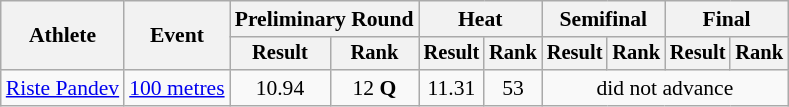<table class="wikitable" style="font-size:90%">
<tr>
<th rowspan="2">Athlete</th>
<th rowspan="2">Event</th>
<th colspan="2">Preliminary Round</th>
<th colspan="2">Heat</th>
<th colspan="2">Semifinal</th>
<th colspan="2">Final</th>
</tr>
<tr style="font-size:95%">
<th>Result</th>
<th>Rank</th>
<th>Result</th>
<th>Rank</th>
<th>Result</th>
<th>Rank</th>
<th>Result</th>
<th>Rank</th>
</tr>
<tr style=text-align:center>
<td style=text-align:left><a href='#'>Riste Pandev</a></td>
<td style=text-align:left><a href='#'>100 metres</a></td>
<td>10.94</td>
<td>12 <strong>Q</strong></td>
<td>11.31</td>
<td>53</td>
<td colspan=4>did not advance</td>
</tr>
</table>
